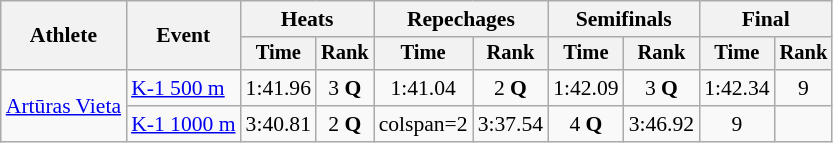<table class="wikitable" style="font-size:90%">
<tr>
<th rowspan=2>Athlete</th>
<th rowspan=2>Event</th>
<th colspan=2>Heats</th>
<th colspan=2>Repechages</th>
<th colspan=2>Semifinals</th>
<th colspan=2>Final</th>
</tr>
<tr style="font-size:95%">
<th>Time</th>
<th>Rank</th>
<th>Time</th>
<th>Rank</th>
<th>Time</th>
<th>Rank</th>
<th>Time</th>
<th>Rank</th>
</tr>
<tr align=center>
<td align=left rowspan=2><a href='#'>Artūras Vieta</a></td>
<td align=left><a href='#'>K-1 500 m</a></td>
<td>1:41.96</td>
<td>3 <strong>Q</strong></td>
<td>1:41.04</td>
<td>2 <strong>Q</strong></td>
<td>1:42.09</td>
<td>3 <strong>Q</strong></td>
<td>1:42.34</td>
<td>9</td>
</tr>
<tr align=center>
<td align=left><a href='#'>K-1 1000 m</a></td>
<td>3:40.81</td>
<td>2 <strong>Q</strong></td>
<td>colspan=2 </td>
<td>3:37.54</td>
<td>4 <strong>Q</strong></td>
<td>3:46.92</td>
<td>9</td>
</tr>
</table>
